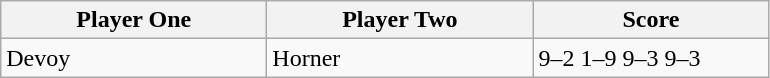<table class="wikitable">
<tr>
<th width=170>Player One</th>
<th width=170>Player Two</th>
<th width=150>Score</th>
</tr>
<tr>
<td> Devoy</td>
<td> Horner</td>
<td>9–2 1–9 9–3 9–3</td>
</tr>
</table>
